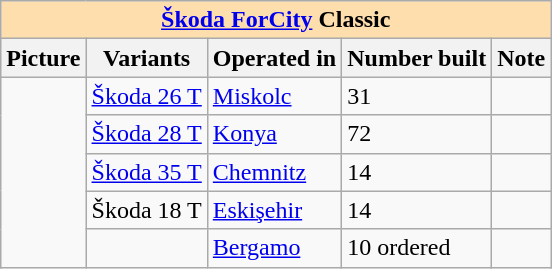<table class="wikitable">
<tr>
<th colspan="5" style="background: #ffdead;"><a href='#'>Škoda ForCity</a> Classic</th>
</tr>
<tr>
<th>Picture</th>
<th>Variants</th>
<th>Operated in</th>
<th>Number built</th>
<th>Note</th>
</tr>
<tr>
<td rowspan="5"></td>
<td><a href='#'>Škoda 26 T</a></td>
<td> <a href='#'>Miskolc</a></td>
<td>31</td>
<td></td>
</tr>
<tr>
<td><a href='#'>Škoda 28 T</a></td>
<td> <a href='#'>Konya</a></td>
<td>72</td>
<td></td>
</tr>
<tr>
<td><a href='#'>Škoda 35 T</a></td>
<td> <a href='#'>Chemnitz</a></td>
<td>14</td>
<td></td>
</tr>
<tr>
<td>Škoda 18 T</td>
<td> <a href='#'>Eskişehir</a></td>
<td>14</td>
<td></td>
</tr>
<tr>
<td></td>
<td> <a href='#'>Bergamo</a></td>
<td>10 ordered</td>
<td></td>
</tr>
</table>
